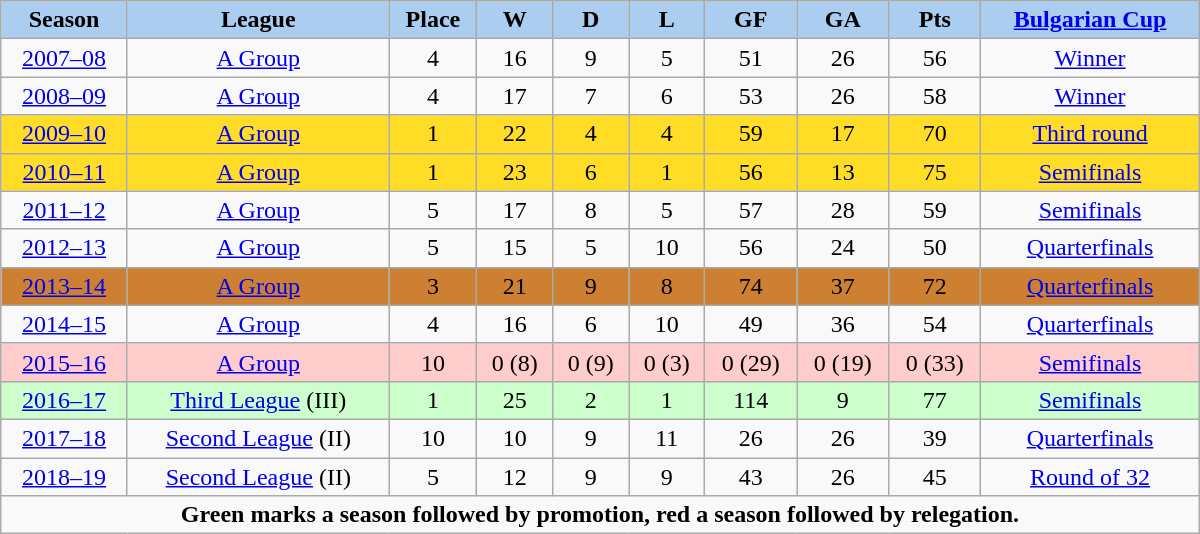<table class="wikitable" width="800px">
<tr>
<th style="background:#ABCDEF;">Season</th>
<th style="background:#ABCDEF;">League</th>
<th style="background:#ABCDEF;">Place</th>
<th style="background:#ABCDEF;">W</th>
<th style="background:#ABCDEF;">D</th>
<th style="background:#ABCDEF;">L</th>
<th style="background:#ABCDEF;">GF</th>
<th style="background:#ABCDEF;">GA</th>
<th style="background:#ABCDEF;">Pts</th>
<th style="background:#ABCDEF;"><a href='#'>Bulgarian Cup</a></th>
</tr>
<tr align="center">
<td><a href='#'>2007–08</a></td>
<td><a href='#'>A Group</a></td>
<td>4</td>
<td>16</td>
<td>9</td>
<td>5</td>
<td>51</td>
<td>26</td>
<td>56</td>
<td><a href='#'>Winner</a></td>
</tr>
<tr align="center">
<td><a href='#'>2008–09</a></td>
<td><a href='#'>A Group</a></td>
<td>4</td>
<td>17</td>
<td>7</td>
<td>6</td>
<td>53</td>
<td>26</td>
<td>58</td>
<td><a href='#'>Winner</a></td>
</tr>
<tr align="center" style="background:#ffdd27;">
<td><a href='#'>2009–10</a></td>
<td><a href='#'>A Group</a></td>
<td>1</td>
<td>22</td>
<td>4</td>
<td>4</td>
<td>59</td>
<td>17</td>
<td>70</td>
<td><a href='#'>Third round</a></td>
</tr>
<tr align="center" style="background:#ffdd27;">
<td><a href='#'>2010–11</a></td>
<td><a href='#'>A Group</a></td>
<td>1</td>
<td>23</td>
<td>6</td>
<td>1</td>
<td>56</td>
<td>13</td>
<td>75</td>
<td><a href='#'>Semifinals</a></td>
</tr>
<tr align="center">
<td><a href='#'>2011–12</a></td>
<td><a href='#'>A Group</a></td>
<td>5</td>
<td>17</td>
<td>8</td>
<td>5</td>
<td>57</td>
<td>28</td>
<td>59</td>
<td><a href='#'>Semifinals</a></td>
</tr>
<tr align="center">
<td><a href='#'>2012–13</a></td>
<td><a href='#'>A Group</a></td>
<td>5</td>
<td>15</td>
<td>5</td>
<td>10</td>
<td>56</td>
<td>24</td>
<td>50</td>
<td><a href='#'>Quarterfinals</a></td>
</tr>
<tr align="center" style="background:#cd7f32;">
<td><a href='#'>2013–14</a></td>
<td><a href='#'>A Group</a></td>
<td>3</td>
<td>21</td>
<td>9</td>
<td>8</td>
<td>74</td>
<td>37</td>
<td>72</td>
<td><a href='#'>Quarterfinals</a></td>
</tr>
<tr align="center">
<td><a href='#'>2014–15</a></td>
<td><a href='#'>A Group</a></td>
<td>4</td>
<td>16</td>
<td>6</td>
<td>10</td>
<td>49</td>
<td>36</td>
<td>54</td>
<td><a href='#'>Quarterfinals</a></td>
</tr>
<tr align="center" style="background:#ffcccc;">
<td><a href='#'>2015–16</a></td>
<td><a href='#'>A Group</a></td>
<td>10</td>
<td>0 (8)</td>
<td>0 (9)</td>
<td>0 (3)</td>
<td>0 (29)</td>
<td>0 (19)</td>
<td>0 (33)</td>
<td><a href='#'>Semifinals</a></td>
</tr>
<tr align="center" style="background:#ccffcc;">
<td><a href='#'>2016–17</a></td>
<td><a href='#'>Third League</a> (III)</td>
<td>1</td>
<td>25</td>
<td>2</td>
<td>1</td>
<td>114</td>
<td>9</td>
<td>77</td>
<td><a href='#'>Semifinals</a></td>
</tr>
<tr align="center">
<td><a href='#'>2017–18</a></td>
<td><a href='#'>Second League</a> (II)</td>
<td>10</td>
<td>10</td>
<td>9</td>
<td>11</td>
<td>26</td>
<td>26</td>
<td>39</td>
<td><a href='#'>Quarterfinals</a></td>
</tr>
<tr align="center">
<td><a href='#'>2018–19</a></td>
<td><a href='#'>Second League</a> (II)</td>
<td>5</td>
<td>12</td>
<td>9</td>
<td>9</td>
<td>43</td>
<td>26</td>
<td>45</td>
<td><a href='#'>Round of 32</a></td>
</tr>
<tr>
<td colspan="12" align="center"><strong>Green marks a season followed by promotion, red a season followed by relegation.</strong></td>
</tr>
</table>
